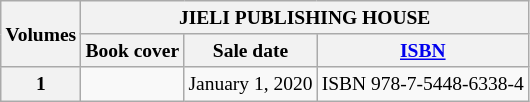<table class=wikitable style="font-size:small;">
<tr>
<th rowspan="2">Volumes</th>
<th colspan="3"> JIELI PUBLISHING HOUSE</th>
</tr>
<tr>
<th>Book cover</th>
<th>Sale date</th>
<th><a href='#'>ISBN</a></th>
</tr>
<tr>
<th>1</th>
<td></td>
<td>January 1, 2020</td>
<td>ISBN 978-7-5448-6338-4</td>
</tr>
</table>
